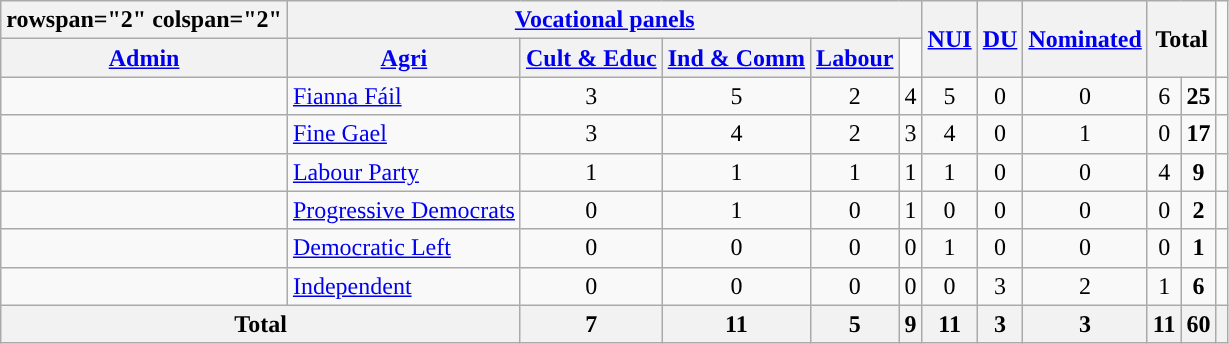<table class="wikitable">
<tr>
<th>rowspan="2" colspan="2" </th>
<th scope="col" colspan="5"><a href='#'>Vocational panels</a></th>
<th rowspan="2"><a href='#'>NUI</a></th>
<th rowspan="2"><a href='#'>DU</a></th>
<th rowspan="2"><a href='#'>Nominated</a></th>
<th rowspan="2" colspan="2">Total</th>
</tr>
<tr>
<th scope="col"><a href='#'>Admin</a></th>
<th scope="col"><a href='#'>Agri</a></th>
<th scope="col"><a href='#'>Cult & Educ</a></th>
<th scope="col"><a href='#'>Ind & Comm</a></th>
<th scope="col"><a href='#'>Labour</a></th>
</tr>
<tr style="text-align:center">
<td style="background-color: "></td>
<td align="left"><a href='#'>Fianna Fáil</a></td>
<td>3</td>
<td>5</td>
<td>2</td>
<td>4</td>
<td>5</td>
<td>0</td>
<td>0</td>
<td>6</td>
<td><strong>25</strong></td>
<td style="background-color: "></td>
</tr>
<tr style="text-align:center">
<td style="background-color: "></td>
<td align="left"><a href='#'>Fine Gael</a></td>
<td>3</td>
<td>4</td>
<td>2</td>
<td>3</td>
<td>4</td>
<td>0</td>
<td>1</td>
<td>0</td>
<td><strong>17</strong></td>
<td style="background-color: "></td>
</tr>
<tr style="text-align:center">
<td style="background-color: "></td>
<td align="left"><a href='#'>Labour Party</a></td>
<td>1</td>
<td>1</td>
<td>1</td>
<td>1</td>
<td>1</td>
<td>0</td>
<td>0</td>
<td>4</td>
<td><strong>9</strong></td>
<td style="background-color: "></td>
</tr>
<tr style="text-align:center">
<td style="background-color: "></td>
<td align="left"><a href='#'>Progressive Democrats</a></td>
<td>0</td>
<td>1</td>
<td>0</td>
<td>1</td>
<td>0</td>
<td>0</td>
<td>0</td>
<td>0</td>
<td><strong>2</strong></td>
<td style="background-color: "></td>
</tr>
<tr style="text-align:center">
<td style="background-color: "></td>
<td align="left"><a href='#'>Democratic Left</a></td>
<td>0</td>
<td>0</td>
<td>0</td>
<td>0</td>
<td>1</td>
<td>0</td>
<td>0</td>
<td>0</td>
<td><strong>1</strong></td>
<td style="background-color: "></td>
</tr>
<tr style="text-align:center">
<td style="background-color: "></td>
<td align="left"><a href='#'>Independent</a></td>
<td>0</td>
<td>0</td>
<td>0</td>
<td>0</td>
<td>0</td>
<td>3</td>
<td>2</td>
<td>1</td>
<td><strong>6</strong></td>
<td style="background-color: "></td>
</tr>
<tr style="text-align:center">
<th colspan="2">Total</th>
<th>7</th>
<th>11</th>
<th>5</th>
<th>9</th>
<th>11</th>
<th>3</th>
<th>3</th>
<th>11</th>
<th>60</th>
<th></th>
</tr>
</table>
